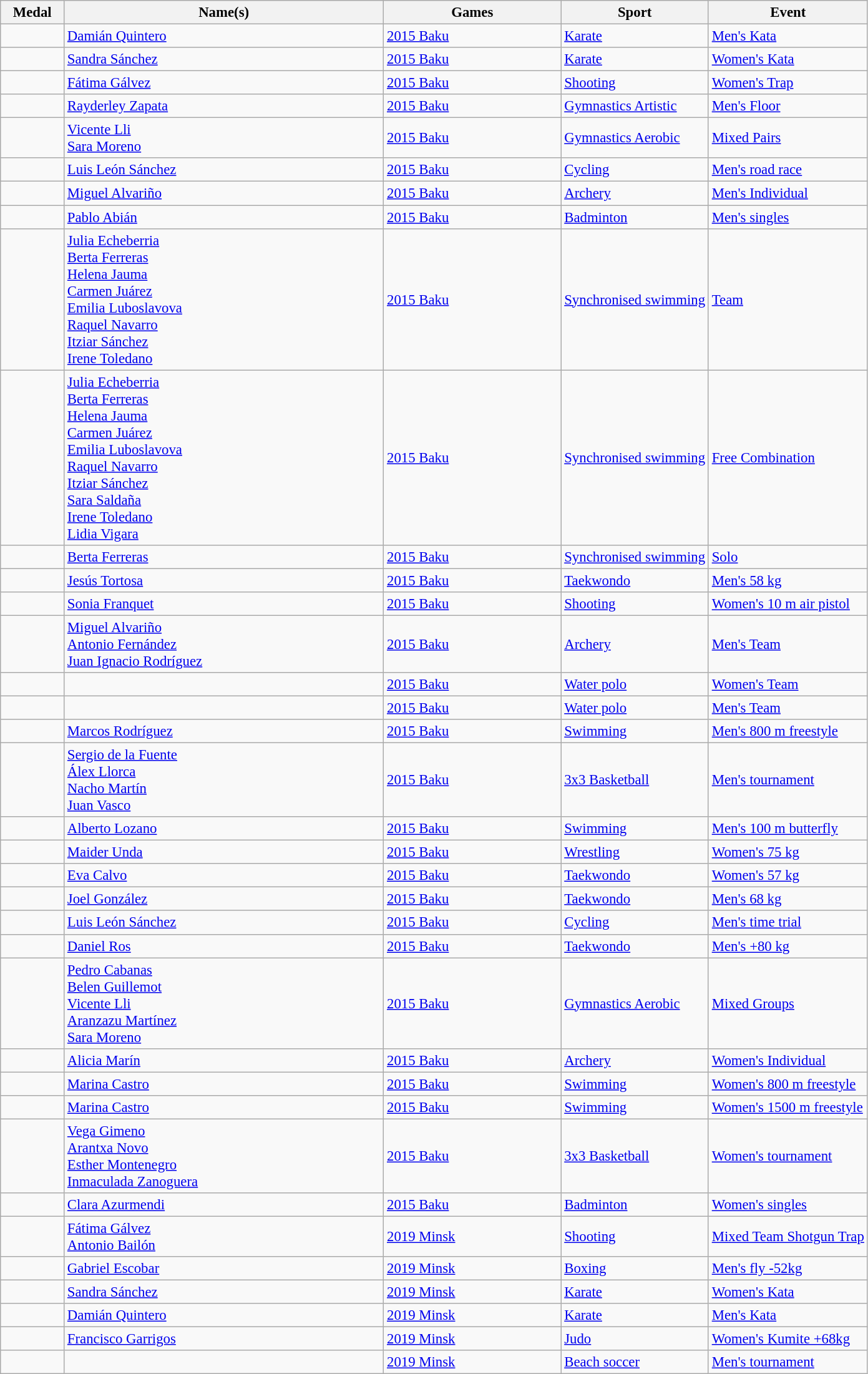<table class="wikitable sortable" style="font-size: 95%;">
<tr>
<th style="width:4em">Medal</th>
<th style="width:22em">Name(s)</th>
<th style="width:12em">Games</th>
<th>Sport</th>
<th>Event</th>
</tr>
<tr>
<td></td>
<td><a href='#'>Damián Quintero</a></td>
<td> <a href='#'>2015 Baku</a></td>
<td> <a href='#'>Karate</a></td>
<td><a href='#'>Men's Kata</a></td>
</tr>
<tr>
<td></td>
<td><a href='#'>Sandra Sánchez</a></td>
<td> <a href='#'>2015 Baku</a></td>
<td> <a href='#'>Karate</a></td>
<td><a href='#'>Women's Kata</a></td>
</tr>
<tr>
<td></td>
<td><a href='#'>Fátima Gálvez</a></td>
<td> <a href='#'>2015 Baku</a></td>
<td> <a href='#'>Shooting</a></td>
<td><a href='#'>Women's Trap</a></td>
</tr>
<tr>
<td></td>
<td><a href='#'>Rayderley Zapata</a></td>
<td> <a href='#'>2015 Baku</a></td>
<td> <a href='#'>Gymnastics Artistic</a></td>
<td><a href='#'>Men's Floor</a></td>
</tr>
<tr>
<td></td>
<td><a href='#'>Vicente Lli</a> <br> <a href='#'>Sara Moreno</a></td>
<td> <a href='#'>2015 Baku</a></td>
<td> <a href='#'>Gymnastics Aerobic</a></td>
<td><a href='#'>Mixed Pairs</a></td>
</tr>
<tr>
<td></td>
<td><a href='#'>Luis León Sánchez</a></td>
<td> <a href='#'>2015 Baku</a></td>
<td> <a href='#'>Cycling</a></td>
<td><a href='#'>Men's road race</a></td>
</tr>
<tr>
<td></td>
<td><a href='#'>Miguel Alvariño</a></td>
<td> <a href='#'>2015 Baku</a></td>
<td> <a href='#'>Archery</a></td>
<td><a href='#'>Men's Individual</a></td>
</tr>
<tr>
<td></td>
<td><a href='#'>Pablo Abián</a></td>
<td> <a href='#'>2015 Baku</a></td>
<td> <a href='#'>Badminton</a></td>
<td><a href='#'>Men's singles</a></td>
</tr>
<tr>
<td></td>
<td><a href='#'>Julia Echeberria</a> <br> <a href='#'>Berta Ferreras</a> <br> <a href='#'>Helena Jauma</a> <br> <a href='#'>Carmen Juárez</a> <br> <a href='#'>Emilia Luboslavova</a> <br> <a href='#'>Raquel Navarro</a> <br> <a href='#'>Itziar Sánchez</a> <br>  <a href='#'>Irene Toledano</a></td>
<td> <a href='#'>2015 Baku</a></td>
<td> <a href='#'>Synchronised swimming</a></td>
<td><a href='#'>Team</a></td>
</tr>
<tr>
<td></td>
<td><a href='#'>Julia Echeberria</a> <br> <a href='#'>Berta Ferreras</a> <br> <a href='#'>Helena Jauma</a> <br> <a href='#'>Carmen Juárez</a> <br> <a href='#'>Emilia Luboslavova</a> <br> <a href='#'>Raquel Navarro</a> <br> <a href='#'>Itziar Sánchez</a> <br> <a href='#'>Sara Saldaña</a> <br>  <a href='#'>Irene Toledano</a> <br> <a href='#'>Lidia Vigara</a></td>
<td> <a href='#'>2015 Baku</a></td>
<td> <a href='#'>Synchronised swimming</a></td>
<td><a href='#'>Free Combination</a></td>
</tr>
<tr>
<td></td>
<td><a href='#'>Berta Ferreras</a></td>
<td> <a href='#'>2015 Baku</a></td>
<td> <a href='#'>Synchronised swimming</a></td>
<td><a href='#'>Solo</a></td>
</tr>
<tr>
<td></td>
<td><a href='#'>Jesús Tortosa</a></td>
<td> <a href='#'>2015 Baku</a></td>
<td> <a href='#'>Taekwondo</a></td>
<td><a href='#'>Men's 58 kg</a></td>
</tr>
<tr>
<td></td>
<td><a href='#'>Sonia Franquet</a></td>
<td> <a href='#'>2015 Baku</a></td>
<td> <a href='#'>Shooting</a></td>
<td><a href='#'>Women's 10 m air pistol</a></td>
</tr>
<tr>
<td></td>
<td><a href='#'>Miguel Alvariño</a> <br> <a href='#'>Antonio Fernández</a> <br> <a href='#'>Juan Ignacio Rodríguez</a></td>
<td> <a href='#'>2015 Baku</a></td>
<td> <a href='#'>Archery</a></td>
<td><a href='#'>Men's Team</a></td>
</tr>
<tr>
<td></td>
<td></td>
<td> <a href='#'>2015 Baku</a></td>
<td> <a href='#'>Water polo</a></td>
<td><a href='#'>Women's Team</a></td>
</tr>
<tr>
<td></td>
<td></td>
<td> <a href='#'>2015 Baku</a></td>
<td> <a href='#'>Water polo</a></td>
<td><a href='#'>Men's Team</a></td>
</tr>
<tr>
<td></td>
<td><a href='#'>Marcos Rodríguez</a></td>
<td> <a href='#'>2015 Baku</a></td>
<td> <a href='#'>Swimming</a></td>
<td><a href='#'>Men's 800 m freestyle</a></td>
</tr>
<tr>
<td></td>
<td><a href='#'>Sergio de la Fuente</a> <br> <a href='#'>Álex Llorca</a> <br> <a href='#'>Nacho Martín</a> <br> <a href='#'>Juan Vasco</a></td>
<td> <a href='#'>2015 Baku</a></td>
<td> <a href='#'>3x3 Basketball</a></td>
<td><a href='#'>Men's tournament</a></td>
</tr>
<tr>
<td></td>
<td><a href='#'>Alberto Lozano</a></td>
<td> <a href='#'>2015 Baku</a></td>
<td> <a href='#'>Swimming</a></td>
<td><a href='#'>Men's 100 m butterfly</a></td>
</tr>
<tr>
<td></td>
<td><a href='#'>Maider Unda</a></td>
<td> <a href='#'>2015 Baku</a></td>
<td> <a href='#'>Wrestling</a></td>
<td><a href='#'>Women's 75 kg</a></td>
</tr>
<tr>
<td></td>
<td><a href='#'>Eva Calvo</a></td>
<td> <a href='#'>2015 Baku</a></td>
<td> <a href='#'>Taekwondo</a></td>
<td><a href='#'>Women's 57 kg</a></td>
</tr>
<tr>
<td></td>
<td><a href='#'>Joel González</a></td>
<td> <a href='#'>2015 Baku</a></td>
<td> <a href='#'>Taekwondo</a></td>
<td><a href='#'>Men's 68 kg</a></td>
</tr>
<tr>
<td></td>
<td><a href='#'>Luis León Sánchez</a></td>
<td> <a href='#'>2015 Baku</a></td>
<td> <a href='#'>Cycling</a></td>
<td><a href='#'>Men's time trial</a></td>
</tr>
<tr>
<td></td>
<td><a href='#'>Daniel Ros</a></td>
<td> <a href='#'>2015 Baku</a></td>
<td> <a href='#'>Taekwondo</a></td>
<td><a href='#'>Men's +80 kg</a></td>
</tr>
<tr>
<td></td>
<td><a href='#'>Pedro Cabanas</a> <br> <a href='#'>Belen Guillemot</a> <br> <a href='#'>Vicente Lli</a> <br> <a href='#'>Aranzazu Martínez</a> <br> <a href='#'>Sara Moreno</a></td>
<td> <a href='#'>2015 Baku</a></td>
<td> <a href='#'>Gymnastics Aerobic</a></td>
<td><a href='#'>Mixed Groups</a></td>
</tr>
<tr>
<td></td>
<td><a href='#'>Alicia Marín</a></td>
<td> <a href='#'>2015 Baku</a></td>
<td> <a href='#'>Archery</a></td>
<td><a href='#'>Women's Individual</a></td>
</tr>
<tr>
<td></td>
<td><a href='#'>Marina Castro</a></td>
<td> <a href='#'>2015 Baku</a></td>
<td> <a href='#'>Swimming</a></td>
<td><a href='#'>Women's 800 m freestyle</a></td>
</tr>
<tr>
<td></td>
<td><a href='#'>Marina Castro</a></td>
<td> <a href='#'>2015 Baku</a></td>
<td> <a href='#'>Swimming</a></td>
<td><a href='#'>Women's 1500 m freestyle</a></td>
</tr>
<tr>
<td></td>
<td><a href='#'>Vega Gimeno</a> <br> <a href='#'>Arantxa Novo</a> <br> <a href='#'>Esther Montenegro</a> <br> <a href='#'>Inmaculada Zanoguera</a></td>
<td> <a href='#'>2015 Baku</a></td>
<td> <a href='#'>3x3 Basketball</a></td>
<td><a href='#'>Women's tournament</a></td>
</tr>
<tr>
<td></td>
<td><a href='#'>Clara Azurmendi</a></td>
<td> <a href='#'>2015 Baku</a></td>
<td> <a href='#'>Badminton</a></td>
<td><a href='#'>Women's singles</a></td>
</tr>
<tr>
<td></td>
<td><a href='#'>Fátima Gálvez</a> <br> <a href='#'>Antonio Bailón</a></td>
<td> <a href='#'>2019 Minsk</a></td>
<td> <a href='#'>Shooting</a></td>
<td><a href='#'>Mixed Team Shotgun Trap</a></td>
</tr>
<tr>
<td></td>
<td><a href='#'>Gabriel Escobar</a></td>
<td> <a href='#'>2019 Minsk</a></td>
<td> <a href='#'>Boxing</a></td>
<td><a href='#'>Men's fly -52kg</a></td>
</tr>
<tr>
<td></td>
<td><a href='#'>Sandra Sánchez</a></td>
<td> <a href='#'>2019 Minsk</a></td>
<td> <a href='#'>Karate</a></td>
<td><a href='#'>Women's Kata</a></td>
</tr>
<tr>
<td></td>
<td><a href='#'>Damián Quintero</a></td>
<td> <a href='#'>2019 Minsk</a></td>
<td> <a href='#'>Karate</a></td>
<td><a href='#'>Men's Kata</a></td>
</tr>
<tr>
<td></td>
<td><a href='#'>Francisco Garrigos</a></td>
<td> <a href='#'>2019 Minsk</a></td>
<td> <a href='#'>Judo</a></td>
<td><a href='#'>Women's Kumite +68kg</a></td>
</tr>
<tr>
<td></td>
<td></td>
<td> <a href='#'>2019 Minsk</a></td>
<td> <a href='#'>Beach soccer</a></td>
<td><a href='#'>Men's tournament</a></td>
</tr>
</table>
